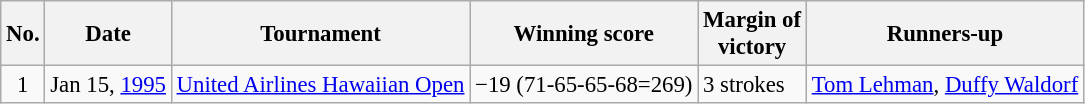<table class="wikitable" style="font-size:95%;">
<tr>
<th>No.</th>
<th>Date</th>
<th>Tournament</th>
<th>Winning score</th>
<th>Margin of<br>victory</th>
<th>Runners-up</th>
</tr>
<tr>
<td align=center>1</td>
<td align=right>Jan 15, <a href='#'>1995</a></td>
<td><a href='#'>United Airlines Hawaiian Open</a></td>
<td>−19 (71-65-65-68=269)</td>
<td>3 strokes</td>
<td> <a href='#'>Tom Lehman</a>,  <a href='#'>Duffy Waldorf</a></td>
</tr>
</table>
